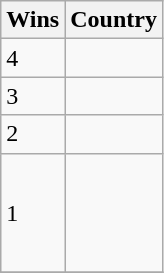<table class="wikitable">
<tr>
<th>Wins</th>
<th>Country</th>
</tr>
<tr>
<td>4</td>
<td></td>
</tr>
<tr>
<td>3</td>
<td></td>
</tr>
<tr>
<td>2</td>
<td><br></td>
</tr>
<tr>
<td>1</td>
<td><br><br><br><br></td>
</tr>
<tr>
</tr>
</table>
